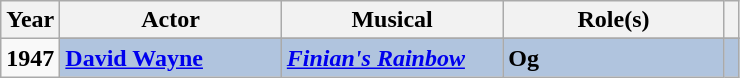<table class="wikitable sortable">
<tr>
<th scope="col" style="width:8%;">Year</th>
<th scope="col" style="width:30%;">Actor</th>
<th scope="col" style="width:30%;">Musical</th>
<th scope="col" style="width:30%;">Role(s)</th>
<th scope="col" style="width:2%;" class="unsortable"></th>
</tr>
<tr>
<td rowspan="2" align="center"><strong>1947</strong> <br> </td>
</tr>
<tr style="background:#B0C4DE">
<td><strong><a href='#'>David Wayne</a></strong></td>
<td><strong><em><a href='#'>Finian's Rainbow</a></em></strong></td>
<td><strong>Og</strong></td>
<td></td>
</tr>
</table>
